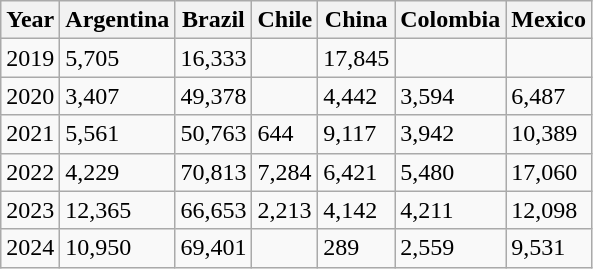<table class="wikitable">
<tr>
<th>Year</th>
<th>Argentina</th>
<th>Brazil</th>
<th>Chile</th>
<th>China</th>
<th>Colombia</th>
<th>Mexico</th>
</tr>
<tr>
<td>2019</td>
<td>5,705</td>
<td>16,333</td>
<td></td>
<td>17,845</td>
<td></td>
<td></td>
</tr>
<tr>
<td>2020</td>
<td>3,407</td>
<td>49,378</td>
<td></td>
<td>4,442</td>
<td>3,594</td>
<td>6,487</td>
</tr>
<tr>
<td>2021</td>
<td>5,561</td>
<td>50,763</td>
<td>644</td>
<td>9,117</td>
<td>3,942</td>
<td>10,389</td>
</tr>
<tr>
<td>2022</td>
<td>4,229</td>
<td>70,813</td>
<td>7,284</td>
<td>6,421</td>
<td>5,480</td>
<td>17,060</td>
</tr>
<tr>
<td>2023</td>
<td>12,365</td>
<td>66,653</td>
<td>2,213</td>
<td>4,142</td>
<td>4,211</td>
<td>12,098</td>
</tr>
<tr>
<td>2024</td>
<td>10,950</td>
<td>69,401</td>
<td></td>
<td>289</td>
<td>2,559</td>
<td>9,531</td>
</tr>
</table>
